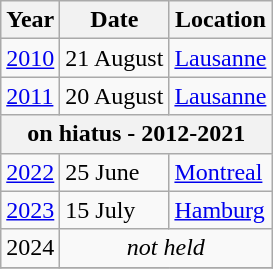<table class="wikitable">
<tr>
<th>Year</th>
<th>Date</th>
<th>Location</th>
</tr>
<tr>
<td><a href='#'>2010</a></td>
<td>21 August</td>
<td> <a href='#'>Lausanne</a></td>
</tr>
<tr>
<td><a href='#'>2011</a></td>
<td>20 August</td>
<td> <a href='#'>Lausanne</a></td>
</tr>
<tr>
<th colspan=3>on hiatus - 2012-2021</th>
</tr>
<tr>
<td><a href='#'>2022</a></td>
<td>25 June</td>
<td> <a href='#'>Montreal</a></td>
</tr>
<tr>
<td><a href='#'>2023</a></td>
<td>15 July</td>
<td> <a href='#'>Hamburg</a></td>
</tr>
<tr>
<td>2024</td>
<td colspan=2 align=center><em>not held</em></td>
</tr>
<tr>
</tr>
</table>
